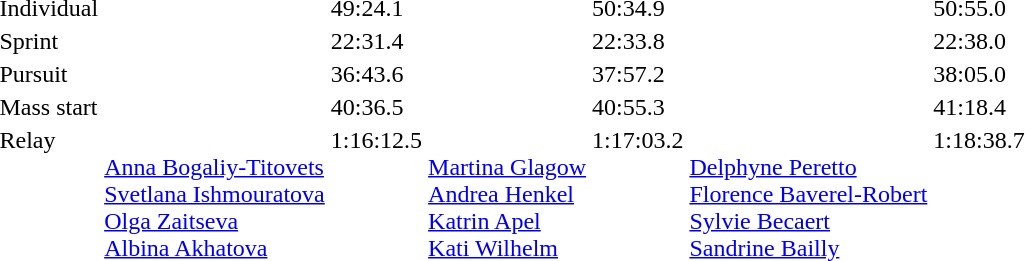<table>
<tr valign="top">
<td>Individual<br></td>
<td></td>
<td>49:24.1</td>
<td></td>
<td>50:34.9</td>
<td></td>
<td>50:55.0</td>
</tr>
<tr valign="top">
<td>Sprint<br></td>
<td></td>
<td>22:31.4</td>
<td></td>
<td>22:33.8</td>
<td></td>
<td>22:38.0</td>
</tr>
<tr valign="top">
<td>Pursuit<br></td>
<td></td>
<td>36:43.6</td>
<td></td>
<td>37:57.2</td>
<td></td>
<td>38:05.0</td>
</tr>
<tr valign="top">
<td>Mass start<br></td>
<td></td>
<td>40:36.5</td>
<td></td>
<td>40:55.3</td>
<td></td>
<td>41:18.4</td>
</tr>
<tr valign="top">
<td>Relay<br></td>
<td><br><a href='#'>Anna Bogaliy-Titovets</a><br><a href='#'>Svetlana Ishmouratova</a><br><a href='#'>Olga Zaitseva</a><br><a href='#'>Albina Akhatova</a></td>
<td>1:16:12.5</td>
<td><br><a href='#'>Martina Glagow</a><br><a href='#'>Andrea Henkel</a><br><a href='#'>Katrin Apel</a><br><a href='#'>Kati Wilhelm</a></td>
<td>1:17:03.2</td>
<td><br><a href='#'>Delphyne Peretto</a><br><a href='#'>Florence Baverel-Robert</a><br><a href='#'>Sylvie Becaert</a><br><a href='#'>Sandrine Bailly</a></td>
<td>1:18:38.7</td>
</tr>
</table>
